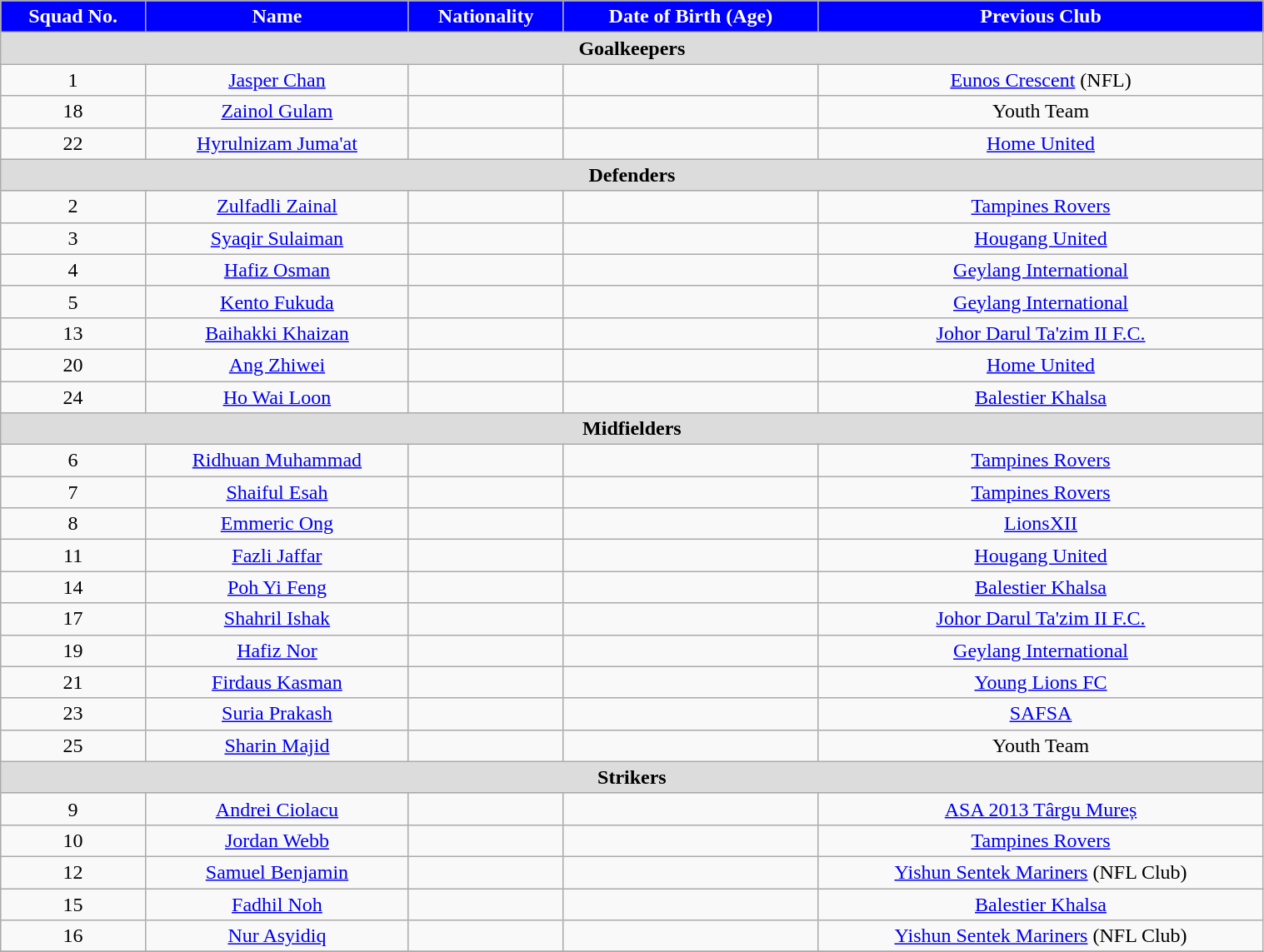<table class="wikitable" style="text-align:center; font-size:100%; width:80%;">
<tr>
<th style="background:#0000FF; color:white; text-align:center;">Squad No.</th>
<th style="background:#0000FF; color:white; text-align:center;">Name</th>
<th style="background:#0000FF; color:white; text-align:center;">Nationality</th>
<th style="background:#0000FF; color:white; text-align:center;">Date of Birth (Age)</th>
<th style="background:#0000FF; color:white; text-align:center;">Previous Club</th>
</tr>
<tr>
<th colspan="6" style="background:#dcdcdc; text-align:center">Goalkeepers</th>
</tr>
<tr>
<td>1</td>
<td><a href='#'>Jasper Chan</a></td>
<td></td>
<td></td>
<td><a href='#'>Eunos Crescent</a> (NFL)</td>
</tr>
<tr>
<td>18</td>
<td><a href='#'>Zainol Gulam</a></td>
<td></td>
<td></td>
<td>Youth Team</td>
</tr>
<tr>
<td>22</td>
<td><a href='#'>Hyrulnizam Juma'at</a></td>
<td></td>
<td></td>
<td><a href='#'>Home United</a></td>
</tr>
<tr>
<th colspan="6" style="background:#dcdcdc; text-align:center">Defenders</th>
</tr>
<tr>
<td>2</td>
<td><a href='#'>Zulfadli Zainal</a></td>
<td></td>
<td></td>
<td><a href='#'>Tampines Rovers</a></td>
</tr>
<tr>
<td>3</td>
<td><a href='#'>Syaqir Sulaiman</a></td>
<td></td>
<td></td>
<td><a href='#'>Hougang United</a></td>
</tr>
<tr>
<td>4</td>
<td><a href='#'>Hafiz Osman</a></td>
<td></td>
<td></td>
<td><a href='#'>Geylang International</a></td>
</tr>
<tr>
<td>5</td>
<td><a href='#'>Kento Fukuda</a></td>
<td></td>
<td></td>
<td><a href='#'>Geylang International</a></td>
</tr>
<tr>
<td>13</td>
<td><a href='#'>Baihakki Khaizan</a></td>
<td></td>
<td></td>
<td><a href='#'>Johor Darul Ta'zim II F.C.</a></td>
</tr>
<tr>
<td>20</td>
<td><a href='#'>Ang Zhiwei</a></td>
<td></td>
<td></td>
<td><a href='#'>Home United</a></td>
</tr>
<tr>
<td>24</td>
<td><a href='#'>Ho Wai Loon</a></td>
<td></td>
<td></td>
<td><a href='#'>Balestier Khalsa</a></td>
</tr>
<tr>
<th colspan="6" style="background:#dcdcdc; text-align:center">Midfielders</th>
</tr>
<tr>
<td>6</td>
<td><a href='#'>Ridhuan Muhammad</a></td>
<td></td>
<td></td>
<td><a href='#'>Tampines Rovers</a></td>
</tr>
<tr>
<td>7</td>
<td><a href='#'>Shaiful Esah</a></td>
<td></td>
<td></td>
<td><a href='#'>Tampines Rovers</a></td>
</tr>
<tr>
<td>8</td>
<td><a href='#'>Emmeric Ong</a></td>
<td></td>
<td></td>
<td><a href='#'>LionsXII</a></td>
</tr>
<tr>
<td>11</td>
<td><a href='#'>Fazli Jaffar</a></td>
<td></td>
<td></td>
<td><a href='#'>Hougang United</a></td>
</tr>
<tr>
<td>14</td>
<td><a href='#'>Poh Yi Feng</a></td>
<td></td>
<td></td>
<td><a href='#'>Balestier Khalsa</a></td>
</tr>
<tr>
<td>17</td>
<td><a href='#'>Shahril Ishak</a></td>
<td></td>
<td></td>
<td><a href='#'>Johor Darul Ta'zim II F.C.</a></td>
</tr>
<tr>
<td>19</td>
<td><a href='#'>Hafiz Nor</a></td>
<td></td>
<td></td>
<td><a href='#'>Geylang International</a></td>
</tr>
<tr>
<td>21</td>
<td><a href='#'>Firdaus Kasman</a></td>
<td></td>
<td></td>
<td><a href='#'>Young Lions FC</a></td>
</tr>
<tr>
<td>23</td>
<td><a href='#'>Suria Prakash</a></td>
<td></td>
<td></td>
<td><a href='#'>SAFSA</a></td>
</tr>
<tr>
<td>25</td>
<td><a href='#'>Sharin Majid</a></td>
<td></td>
<td></td>
<td>Youth Team</td>
</tr>
<tr>
<th colspan="6 " style="background:#dcdcdc; text-align:center">Strikers</th>
</tr>
<tr>
<td>9</td>
<td><a href='#'>Andrei Ciolacu</a></td>
<td></td>
<td></td>
<td><a href='#'>ASA 2013 Târgu Mureș</a></td>
</tr>
<tr>
<td>10</td>
<td><a href='#'>Jordan Webb</a></td>
<td></td>
<td></td>
<td><a href='#'>Tampines Rovers</a></td>
</tr>
<tr>
<td>12</td>
<td><a href='#'>Samuel Benjamin</a></td>
<td></td>
<td></td>
<td><a href='#'>Yishun Sentek Mariners</a> (NFL Club)</td>
</tr>
<tr>
<td>15</td>
<td><a href='#'>Fadhil Noh</a></td>
<td></td>
<td></td>
<td><a href='#'>Balestier Khalsa</a></td>
</tr>
<tr>
<td>16</td>
<td><a href='#'>Nur Asyidiq</a></td>
<td></td>
<td></td>
<td><a href='#'>Yishun Sentek Mariners</a> (NFL Club)</td>
</tr>
<tr>
</tr>
</table>
